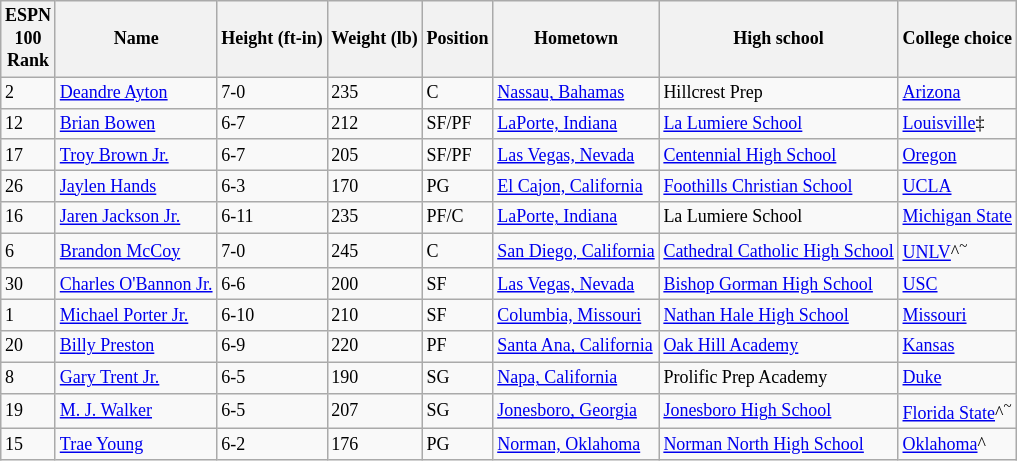<table class="wikitable sortable" style="font-size: 75%" style="width: 75%">
<tr>
<th>ESPN<br> 100 <br> Rank</th>
<th>Name</th>
<th>Height (ft-in)</th>
<th>Weight (lb)</th>
<th>Position</th>
<th>Hometown</th>
<th>High school</th>
<th>College choice</th>
</tr>
<tr>
<td>2</td>
<td><a href='#'>Deandre Ayton</a></td>
<td>7-0</td>
<td>235</td>
<td>C</td>
<td><a href='#'>Nassau, Bahamas</a></td>
<td>Hillcrest Prep</td>
<td><a href='#'>Arizona</a></td>
</tr>
<tr>
<td>12</td>
<td><a href='#'>Brian Bowen</a></td>
<td>6-7</td>
<td>212</td>
<td>SF/PF</td>
<td><a href='#'>LaPorte, Indiana</a></td>
<td><a href='#'>La Lumiere School</a></td>
<td><a href='#'>Louisville</a>‡</td>
</tr>
<tr>
<td>17</td>
<td><a href='#'>Troy Brown Jr.</a></td>
<td>6-7</td>
<td>205</td>
<td>SF/PF</td>
<td><a href='#'>Las Vegas, Nevada</a></td>
<td><a href='#'>Centennial High School</a></td>
<td><a href='#'>Oregon</a></td>
</tr>
<tr>
<td>26</td>
<td><a href='#'>Jaylen Hands</a></td>
<td>6-3</td>
<td>170</td>
<td>PG</td>
<td><a href='#'>El Cajon, California</a></td>
<td><a href='#'>Foothills Christian School</a></td>
<td><a href='#'>UCLA</a></td>
</tr>
<tr>
<td>16</td>
<td><a href='#'>Jaren Jackson Jr.</a></td>
<td>6-11</td>
<td>235</td>
<td>PF/C</td>
<td><a href='#'>LaPorte, Indiana</a></td>
<td>La Lumiere School</td>
<td><a href='#'>Michigan State</a></td>
</tr>
<tr>
<td>6</td>
<td><a href='#'>Brandon McCoy</a></td>
<td>7-0</td>
<td>245</td>
<td>C</td>
<td><a href='#'>San Diego, California</a></td>
<td><a href='#'>Cathedral Catholic High School</a></td>
<td><a href='#'>UNLV</a>^<sup>~</sup></td>
</tr>
<tr>
<td>30</td>
<td><a href='#'>Charles O'Bannon Jr.</a></td>
<td>6-6</td>
<td>200</td>
<td>SF</td>
<td><a href='#'>Las Vegas, Nevada</a></td>
<td><a href='#'>Bishop Gorman High School</a></td>
<td><a href='#'>USC</a></td>
</tr>
<tr>
<td>1</td>
<td><a href='#'>Michael Porter Jr.</a></td>
<td>6-10</td>
<td>210</td>
<td>SF</td>
<td><a href='#'>Columbia, Missouri</a></td>
<td><a href='#'>Nathan Hale High School</a></td>
<td><a href='#'>Missouri</a></td>
</tr>
<tr>
<td>20</td>
<td><a href='#'>Billy Preston</a></td>
<td>6-9</td>
<td>220</td>
<td>PF</td>
<td><a href='#'>Santa Ana, California</a></td>
<td><a href='#'>Oak Hill Academy</a></td>
<td><a href='#'>Kansas</a></td>
</tr>
<tr>
<td>8</td>
<td><a href='#'>Gary Trent Jr.</a></td>
<td>6-5</td>
<td>190</td>
<td>SG</td>
<td><a href='#'>Napa, California</a></td>
<td>Prolific Prep Academy</td>
<td><a href='#'>Duke</a></td>
</tr>
<tr>
<td>19</td>
<td><a href='#'>M. J. Walker</a></td>
<td>6-5</td>
<td>207</td>
<td>SG</td>
<td><a href='#'>Jonesboro, Georgia</a></td>
<td><a href='#'>Jonesboro High School</a></td>
<td><a href='#'>Florida State</a>^<sup>~</sup></td>
</tr>
<tr>
<td>15</td>
<td><a href='#'>Trae Young</a></td>
<td>6-2</td>
<td>176</td>
<td>PG</td>
<td><a href='#'>Norman, Oklahoma</a></td>
<td><a href='#'>Norman North High School</a></td>
<td><a href='#'>Oklahoma</a>^</td>
</tr>
</table>
